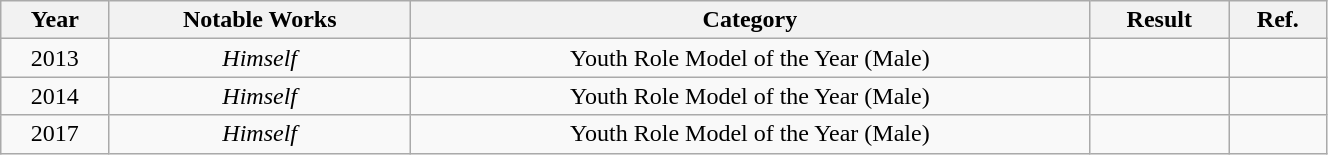<table class="wikitable" style="text-align:center" width=70%>
<tr>
<th>Year</th>
<th>Notable Works</th>
<th>Category</th>
<th>Result</th>
<th>Ref.</th>
</tr>
<tr>
<td>2013</td>
<td><em>Himself</em></td>
<td>Youth Role Model of the Year (Male)</td>
<td></td>
<td></td>
</tr>
<tr>
<td>2014</td>
<td><em>Himself</em></td>
<td>Youth Role Model of the Year (Male)</td>
<td></td>
<td></td>
</tr>
<tr>
<td>2017</td>
<td><em>Himself</em></td>
<td>Youth Role Model of the Year (Male)</td>
<td></td>
<td></td>
</tr>
</table>
